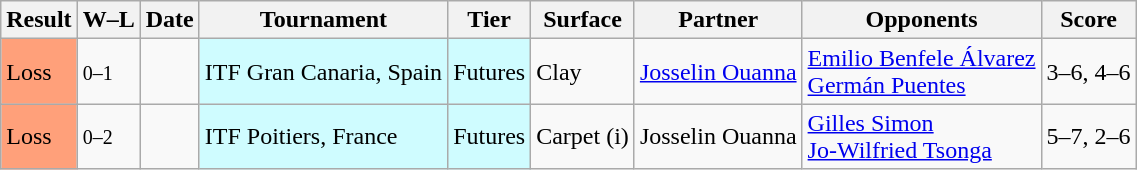<table class="sortable wikitable">
<tr>
<th>Result</th>
<th class=unsortable>W–L</th>
<th>Date</th>
<th>Tournament</th>
<th>Tier</th>
<th>Surface</th>
<th>Partner</th>
<th>Opponents</th>
<th class="unsortable">Score</th>
</tr>
<tr>
<td bgcolor="FFA07A">Loss</td>
<td><small>0–1</small></td>
<td></td>
<td style="background:#CFFCFF">ITF Gran Canaria, Spain</td>
<td style="background:#CFFCFF">Futures</td>
<td>Clay</td>
<td> <a href='#'>Josselin Ouanna</a></td>
<td> <a href='#'>Emilio Benfele Álvarez</a><br> <a href='#'>Germán Puentes</a></td>
<td>3–6, 4–6</td>
</tr>
<tr>
<td bgcolor="FFA07A">Loss</td>
<td><small>0–2</small></td>
<td></td>
<td style="background:#CFFCFF">ITF Poitiers, France</td>
<td style="background:#CFFCFF">Futures</td>
<td>Carpet (i)</td>
<td> Josselin Ouanna</td>
<td> <a href='#'>Gilles Simon</a><br> <a href='#'>Jo-Wilfried Tsonga</a></td>
<td>5–7, 2–6</td>
</tr>
</table>
